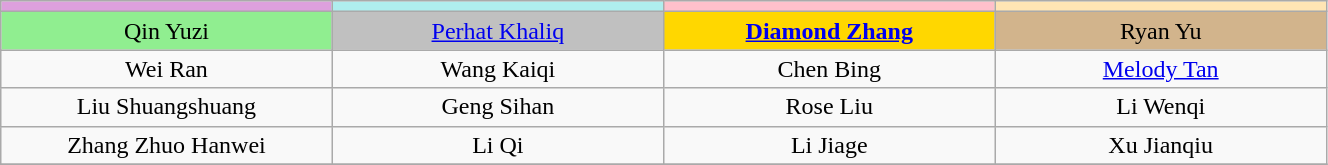<table class="wikitable"  style="text-align:center; font-size:100%; width:70%;">
<tr>
<td style="width:13%;" scope="col" bgcolor="#dda0dd"><strong></strong></td>
<td style="width:13%;" scope="col" bgcolor="#afeeee"><strong></strong></td>
<td style="width:13%;" scope="col" bgcolor="pink"><strong></strong></td>
<td style="width:13%;" scope="col" bgcolor="#ffe5b4"><strong></strong></td>
</tr>
<tr>
<td bgcolor="lightgreen">Qin Yuzi</td>
<td bgcolor="silver"><a href='#'>Perhat Khaliq</a></td>
<td bgcolor="gold"><strong><a href='#'>Diamond Zhang</a></strong></td>
<td bgcolor="tan">Ryan Yu</td>
</tr>
<tr>
<td>Wei Ran</td>
<td>Wang Kaiqi</td>
<td>Chen Bing</td>
<td><a href='#'>Melody Tan</a></td>
</tr>
<tr>
<td>Liu Shuangshuang</td>
<td>Geng Sihan</td>
<td>Rose Liu</td>
<td>Li Wenqi</td>
</tr>
<tr>
<td>Zhang Zhuo Hanwei</td>
<td>Li Qi</td>
<td>Li Jiage</td>
<td>Xu Jianqiu</td>
</tr>
<tr>
</tr>
</table>
